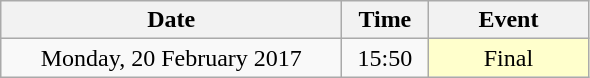<table class = "wikitable" style="text-align:center;">
<tr>
<th width=220>Date</th>
<th width=50>Time</th>
<th width=100>Event</th>
</tr>
<tr>
<td>Monday, 20 February 2017</td>
<td>15:50</td>
<td bgcolor=ffffcc>Final</td>
</tr>
</table>
